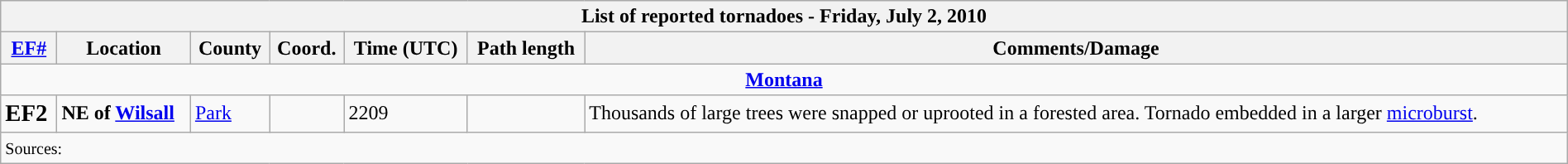<table class="wikitable collapsible" style="width:100%;">
<tr>
<th colspan="7">List of reported tornadoes - Friday, July 2, 2010</th>
</tr>
<tr>
<th><a href='#'>EF#</a></th>
<th>Location</th>
<th>County</th>
<th>Coord.</th>
<th>Time (UTC)</th>
<th>Path length</th>
<th>Comments/Damage</th>
</tr>
<tr>
<td colspan="7" style="text-align:center;"><strong><a href='#'>Montana</a></strong></td>
</tr>
<tr>
<td><big><strong>EF2</strong></big></td>
<td><strong>NE of <a href='#'>Wilsall</a></strong></td>
<td><a href='#'>Park</a></td>
<td></td>
<td>2209</td>
<td></td>
<td>Thousands of large trees were snapped or uprooted in a forested area. Tornado embedded in a larger <a href='#'>microburst</a>.</td>
</tr>
<tr>
<td colspan="7"><small>Sources: </small></td>
</tr>
</table>
